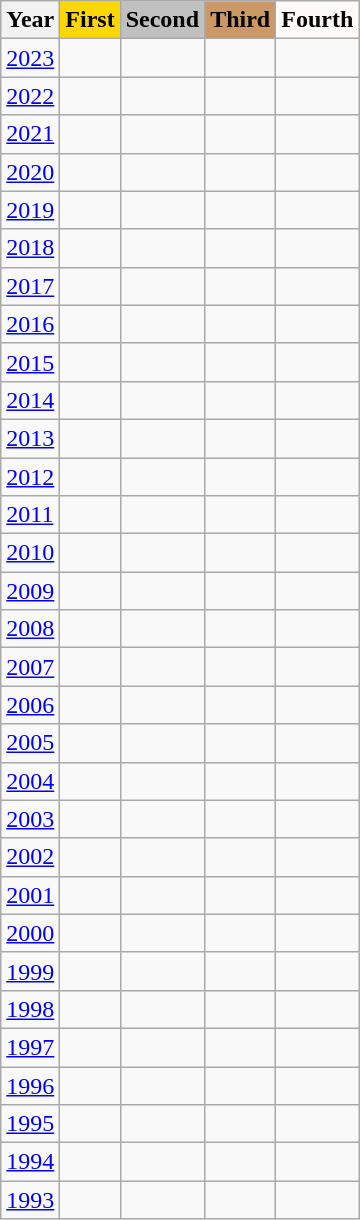<table class="wikitable">
<tr>
<th>Year</th>
<th style="background-color:gold;">First</th>
<th style="background-color:silver;">Second</th>
<th style="background-color:#c96;">Third</th>
<th style="background-color:snow;">Fourth</th>
</tr>
<tr>
<td><a href='#'>2023</a></td>
<td></td>
<td></td>
<td></td>
<td></td>
</tr>
<tr>
<td><a href='#'>2022</a></td>
<td></td>
<td></td>
<td></td>
<td></td>
</tr>
<tr>
<td><a href='#'>2021</a></td>
<td></td>
<td></td>
<td></td>
<td></td>
</tr>
<tr>
<td><a href='#'>2020</a></td>
<td></td>
<td></td>
<td></td>
<td></td>
</tr>
<tr>
<td><a href='#'>2019</a></td>
<td></td>
<td></td>
<td></td>
<td></td>
</tr>
<tr>
<td><a href='#'>2018</a></td>
<td></td>
<td></td>
<td></td>
<td></td>
</tr>
<tr>
<td><a href='#'>2017</a></td>
<td></td>
<td></td>
<td></td>
<td></td>
</tr>
<tr>
<td><a href='#'>2016</a></td>
<td></td>
<td></td>
<td></td>
<td></td>
</tr>
<tr>
<td><a href='#'>2015</a></td>
<td></td>
<td></td>
<td></td>
<td></td>
</tr>
<tr>
<td><a href='#'>2014</a></td>
<td></td>
<td></td>
<td></td>
<td></td>
</tr>
<tr>
<td><a href='#'>2013</a></td>
<td></td>
<td></td>
<td></td>
<td></td>
</tr>
<tr>
<td><a href='#'>2012</a></td>
<td></td>
<td></td>
<td></td>
<td></td>
</tr>
<tr>
<td><a href='#'>2011</a></td>
<td></td>
<td></td>
<td></td>
<td></td>
</tr>
<tr>
<td><a href='#'>2010</a></td>
<td></td>
<td></td>
<td></td>
<td></td>
</tr>
<tr>
<td><a href='#'>2009</a></td>
<td></td>
<td></td>
<td></td>
<td></td>
</tr>
<tr>
<td><a href='#'>2008</a></td>
<td></td>
<td></td>
<td></td>
<td></td>
</tr>
<tr>
<td><a href='#'>2007</a></td>
<td></td>
<td></td>
<td></td>
<td></td>
</tr>
<tr>
<td><a href='#'>2006</a></td>
<td></td>
<td></td>
<td></td>
<td></td>
</tr>
<tr>
<td><a href='#'>2005</a></td>
<td></td>
<td></td>
<td></td>
<td></td>
</tr>
<tr>
<td><a href='#'>2004</a></td>
<td></td>
<td></td>
<td></td>
<td></td>
</tr>
<tr>
<td><a href='#'>2003</a></td>
<td></td>
<td></td>
<td></td>
<td></td>
</tr>
<tr>
<td><a href='#'>2002</a></td>
<td></td>
<td></td>
<td></td>
<td></td>
</tr>
<tr>
<td><a href='#'>2001</a></td>
<td></td>
<td></td>
<td></td>
<td></td>
</tr>
<tr>
<td><a href='#'>2000</a></td>
<td></td>
<td></td>
<td></td>
<td></td>
</tr>
<tr>
<td><a href='#'>1999</a></td>
<td></td>
<td></td>
<td></td>
<td></td>
</tr>
<tr>
<td><a href='#'>1998</a></td>
<td></td>
<td></td>
<td></td>
<td></td>
</tr>
<tr>
<td><a href='#'>1997</a></td>
<td></td>
<td></td>
<td></td>
<td></td>
</tr>
<tr>
<td><a href='#'>1996</a></td>
<td></td>
<td></td>
<td></td>
<td></td>
</tr>
<tr>
<td><a href='#'>1995</a></td>
<td></td>
<td></td>
<td></td>
<td></td>
</tr>
<tr>
<td><a href='#'>1994</a></td>
<td></td>
<td></td>
<td></td>
<td></td>
</tr>
<tr>
<td><a href='#'>1993</a></td>
<td></td>
<td></td>
<td></td>
<td></td>
</tr>
</table>
